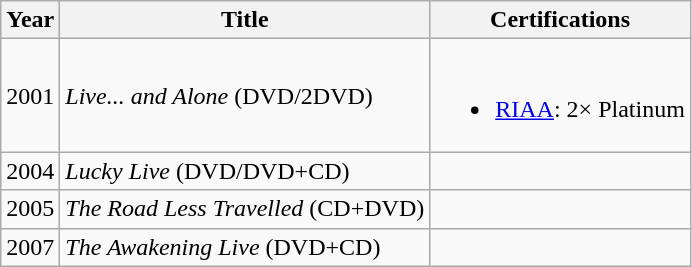<table class="wikitable">
<tr>
<th>Year</th>
<th>Title</th>
<th>Certifications</th>
</tr>
<tr>
<td>2001</td>
<td><em>Live... and Alone</em> (DVD/2DVD)</td>
<td><br><ul><li><a href='#'>RIAA</a>: 2× Platinum</li></ul></td>
</tr>
<tr>
<td>2004</td>
<td><em>Lucky Live</em> (DVD/DVD+CD)</td>
<td></td>
</tr>
<tr>
<td>2005</td>
<td><em>The Road Less Travelled</em> (CD+DVD)</td>
<td></td>
</tr>
<tr>
<td>2007</td>
<td><em>The Awakening Live</em> (DVD+CD)</td>
<td></td>
</tr>
</table>
